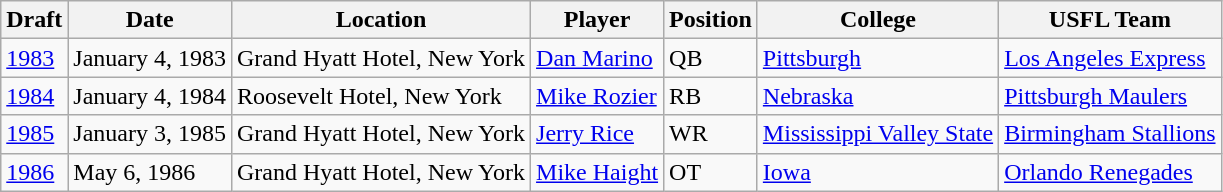<table class="wikitable sortable">
<tr>
<th>Draft</th>
<th>Date</th>
<th>Location</th>
<th>Player</th>
<th>Position</th>
<th>College</th>
<th>USFL Team</th>
</tr>
<tr>
<td><a href='#'>1983</a></td>
<td>January 4, 1983</td>
<td>Grand Hyatt Hotel, New York</td>
<td><a href='#'>Dan Marino</a></td>
<td>QB</td>
<td><a href='#'>Pittsburgh</a></td>
<td><a href='#'>Los Angeles Express</a></td>
</tr>
<tr>
<td><a href='#'>1984</a></td>
<td>January 4, 1984</td>
<td>Roosevelt Hotel, New York</td>
<td><a href='#'>Mike Rozier</a></td>
<td>RB</td>
<td><a href='#'>Nebraska</a></td>
<td><a href='#'>Pittsburgh Maulers</a></td>
</tr>
<tr>
<td><a href='#'>1985</a></td>
<td>January 3, 1985</td>
<td>Grand Hyatt Hotel, New York</td>
<td><a href='#'>Jerry Rice</a></td>
<td>WR</td>
<td><a href='#'>Mississippi Valley State</a></td>
<td><a href='#'>Birmingham Stallions</a></td>
</tr>
<tr>
<td><a href='#'>1986</a></td>
<td>May 6, 1986</td>
<td>Grand Hyatt Hotel, New York</td>
<td><a href='#'>Mike Haight</a></td>
<td>OT</td>
<td><a href='#'>Iowa</a></td>
<td><a href='#'>Orlando Renegades</a></td>
</tr>
</table>
